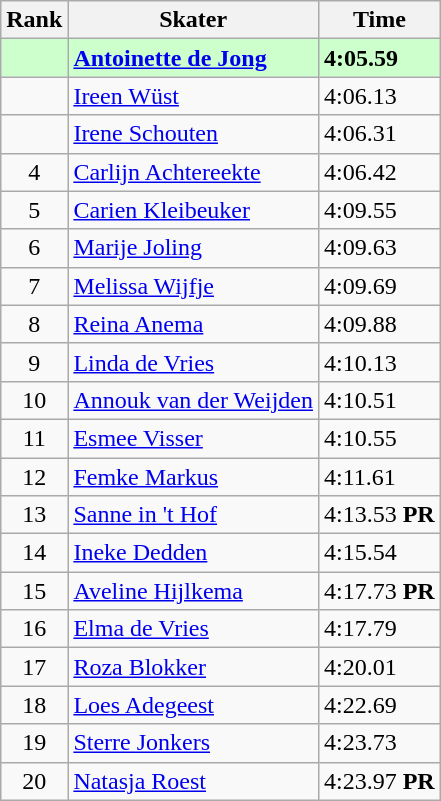<table class="wikitable">
<tr>
<th>Rank</th>
<th>Skater</th>
<th>Time</th>
</tr>
<tr bgcolor=ccffcc>
<td align="center"></td>
<td><strong><a href='#'>Antoinette de Jong</a></strong></td>
<td><strong>4:05.59</strong></td>
</tr>
<tr>
<td align="center"></td>
<td><a href='#'>Ireen Wüst</a></td>
<td>4:06.13</td>
</tr>
<tr>
<td align="center"></td>
<td><a href='#'>Irene Schouten</a></td>
<td>4:06.31</td>
</tr>
<tr>
<td align="center">4</td>
<td><a href='#'>Carlijn Achtereekte</a></td>
<td>4:06.42</td>
</tr>
<tr>
<td align="center">5</td>
<td><a href='#'>Carien Kleibeuker</a></td>
<td>4:09.55</td>
</tr>
<tr>
<td align="center">6</td>
<td><a href='#'>Marije Joling</a></td>
<td>4:09.63</td>
</tr>
<tr>
<td align="center">7</td>
<td><a href='#'>Melissa Wijfje</a></td>
<td>4:09.69</td>
</tr>
<tr>
<td align="center">8</td>
<td><a href='#'>Reina Anema</a></td>
<td>4:09.88</td>
</tr>
<tr>
<td align="center">9</td>
<td><a href='#'>Linda de Vries</a></td>
<td>4:10.13</td>
</tr>
<tr>
<td align="center">10</td>
<td><a href='#'>Annouk van der Weijden</a></td>
<td>4:10.51</td>
</tr>
<tr>
<td align="center">11</td>
<td><a href='#'>Esmee Visser</a></td>
<td>4:10.55</td>
</tr>
<tr>
<td align="center">12</td>
<td><a href='#'>Femke Markus</a></td>
<td>4:11.61</td>
</tr>
<tr>
<td align="center">13</td>
<td><a href='#'>Sanne in 't Hof</a></td>
<td>4:13.53 <strong>PR</strong></td>
</tr>
<tr>
<td align="center">14</td>
<td><a href='#'>Ineke Dedden</a></td>
<td>4:15.54</td>
</tr>
<tr>
<td align="center">15</td>
<td><a href='#'>Aveline Hijlkema</a></td>
<td>4:17.73 <strong>PR</strong></td>
</tr>
<tr>
<td align="center">16</td>
<td><a href='#'>Elma de Vries</a></td>
<td>4:17.79</td>
</tr>
<tr>
<td align="center">17</td>
<td><a href='#'>Roza Blokker</a></td>
<td>4:20.01</td>
</tr>
<tr>
<td align="center">18</td>
<td><a href='#'>Loes Adegeest</a></td>
<td>4:22.69</td>
</tr>
<tr>
<td align="center">19</td>
<td><a href='#'>Sterre Jonkers</a></td>
<td>4:23.73</td>
</tr>
<tr>
<td align="center">20</td>
<td><a href='#'>Natasja Roest</a></td>
<td>4:23.97 <strong>PR</strong></td>
</tr>
</table>
